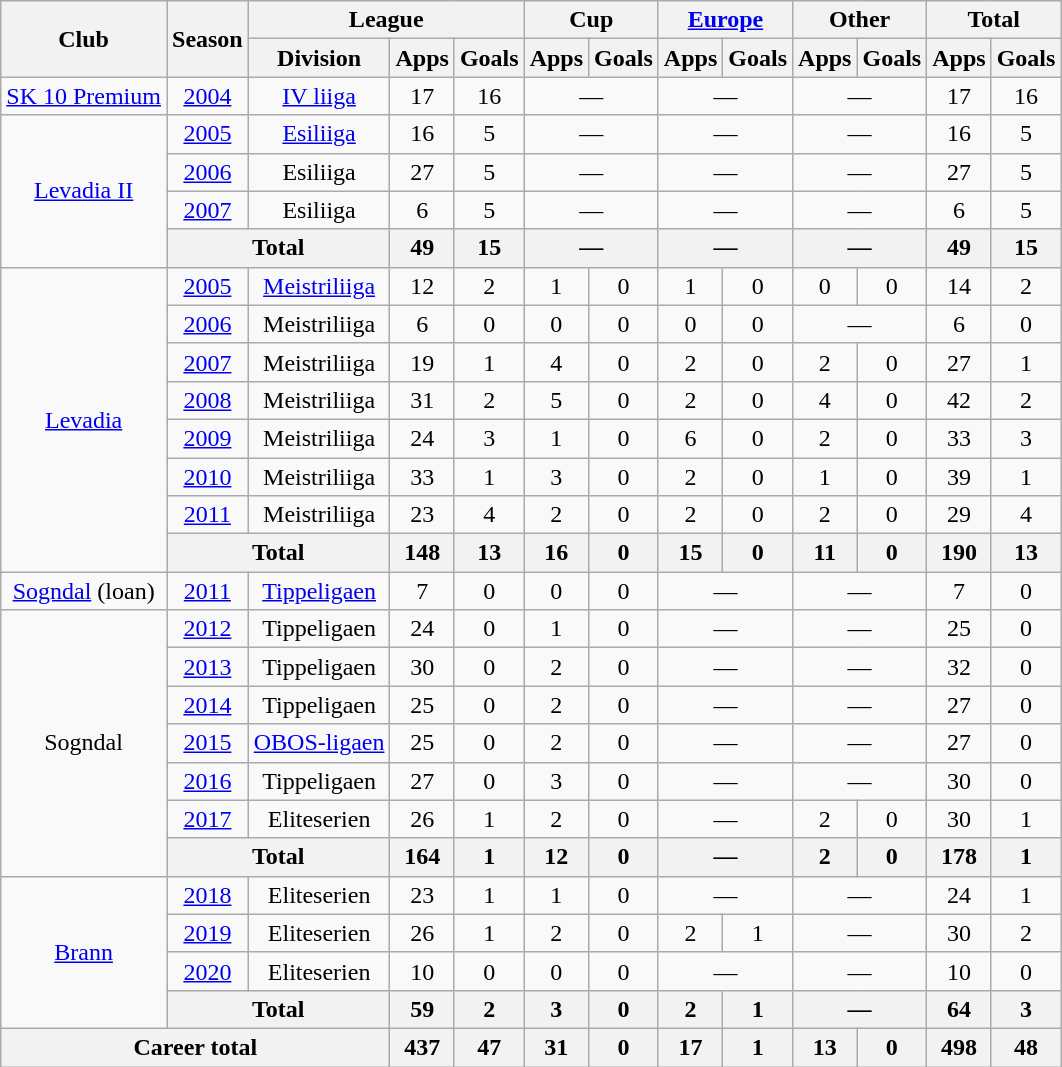<table class="wikitable" style="text-align: center;">
<tr>
<th rowspan=2>Club</th>
<th rowspan=2>Season</th>
<th colspan=3>League</th>
<th colspan=2>Cup</th>
<th colspan=2><a href='#'>Europe</a></th>
<th colspan=2>Other</th>
<th colspan=2>Total</th>
</tr>
<tr>
<th>Division</th>
<th>Apps</th>
<th>Goals</th>
<th>Apps</th>
<th>Goals</th>
<th>Apps</th>
<th>Goals</th>
<th>Apps</th>
<th>Goals</th>
<th>Apps</th>
<th>Goals</th>
</tr>
<tr>
<td><a href='#'>SK 10 Premium</a></td>
<td><a href='#'>2004</a></td>
<td><a href='#'>IV liiga</a></td>
<td>17</td>
<td>16</td>
<td colspan=2>—</td>
<td colspan=2>—</td>
<td colspan=2>—</td>
<td>17</td>
<td>16</td>
</tr>
<tr>
<td rowspan=4><a href='#'>Levadia II</a></td>
<td><a href='#'>2005</a></td>
<td><a href='#'>Esiliiga</a></td>
<td>16</td>
<td>5</td>
<td colspan=2>—</td>
<td colspan=2>—</td>
<td colspan=2>—</td>
<td>16</td>
<td>5</td>
</tr>
<tr>
<td><a href='#'>2006</a></td>
<td>Esiliiga</td>
<td>27</td>
<td>5</td>
<td colspan=2>—</td>
<td colspan=2>—</td>
<td colspan=2>—</td>
<td>27</td>
<td>5</td>
</tr>
<tr>
<td><a href='#'>2007</a></td>
<td>Esiliiga</td>
<td>6</td>
<td>5</td>
<td colspan=2>—</td>
<td colspan=2>—</td>
<td colspan=2>—</td>
<td>6</td>
<td>5</td>
</tr>
<tr>
<th colspan=2>Total</th>
<th>49</th>
<th>15</th>
<th colspan=2>—</th>
<th colspan=2>—</th>
<th colspan=2>—</th>
<th>49</th>
<th>15</th>
</tr>
<tr>
<td rowspan=8><a href='#'>Levadia</a></td>
<td><a href='#'>2005</a></td>
<td><a href='#'>Meistriliiga</a></td>
<td>12</td>
<td>2</td>
<td>1</td>
<td>0</td>
<td>1</td>
<td>0</td>
<td>0</td>
<td>0</td>
<td>14</td>
<td>2</td>
</tr>
<tr>
<td><a href='#'>2006</a></td>
<td>Meistriliiga</td>
<td>6</td>
<td>0</td>
<td>0</td>
<td>0</td>
<td>0</td>
<td>0</td>
<td colspan=2>—</td>
<td>6</td>
<td>0</td>
</tr>
<tr>
<td><a href='#'>2007</a></td>
<td>Meistriliiga</td>
<td>19</td>
<td>1</td>
<td>4</td>
<td>0</td>
<td>2</td>
<td>0</td>
<td>2</td>
<td>0</td>
<td>27</td>
<td>1</td>
</tr>
<tr>
<td><a href='#'>2008</a></td>
<td>Meistriliiga</td>
<td>31</td>
<td>2</td>
<td>5</td>
<td>0</td>
<td>2</td>
<td>0</td>
<td>4</td>
<td>0</td>
<td>42</td>
<td>2</td>
</tr>
<tr>
<td><a href='#'>2009</a></td>
<td>Meistriliiga</td>
<td>24</td>
<td>3</td>
<td>1</td>
<td>0</td>
<td>6</td>
<td>0</td>
<td>2</td>
<td>0</td>
<td>33</td>
<td>3</td>
</tr>
<tr>
<td><a href='#'>2010</a></td>
<td>Meistriliiga</td>
<td>33</td>
<td>1</td>
<td>3</td>
<td>0</td>
<td>2</td>
<td>0</td>
<td>1</td>
<td>0</td>
<td>39</td>
<td>1</td>
</tr>
<tr>
<td><a href='#'>2011</a></td>
<td>Meistriliiga</td>
<td>23</td>
<td>4</td>
<td>2</td>
<td>0</td>
<td>2</td>
<td>0</td>
<td>2</td>
<td>0</td>
<td>29</td>
<td>4</td>
</tr>
<tr>
<th colspan=2>Total</th>
<th>148</th>
<th>13</th>
<th>16</th>
<th>0</th>
<th>15</th>
<th>0</th>
<th>11</th>
<th>0</th>
<th>190</th>
<th>13</th>
</tr>
<tr>
<td><a href='#'>Sogndal</a> (loan)</td>
<td><a href='#'>2011</a></td>
<td><a href='#'>Tippeligaen</a></td>
<td>7</td>
<td>0</td>
<td>0</td>
<td>0</td>
<td colspan=2>—</td>
<td colspan=2>—</td>
<td>7</td>
<td>0</td>
</tr>
<tr>
<td rowspan=7>Sogndal</td>
<td><a href='#'>2012</a></td>
<td>Tippeligaen</td>
<td>24</td>
<td>0</td>
<td>1</td>
<td>0</td>
<td colspan=2>—</td>
<td colspan=2>—</td>
<td>25</td>
<td>0</td>
</tr>
<tr>
<td><a href='#'>2013</a></td>
<td>Tippeligaen</td>
<td>30</td>
<td>0</td>
<td>2</td>
<td>0</td>
<td colspan=2>—</td>
<td colspan=2>—</td>
<td>32</td>
<td>0</td>
</tr>
<tr>
<td><a href='#'>2014</a></td>
<td>Tippeligaen</td>
<td>25</td>
<td>0</td>
<td>2</td>
<td>0</td>
<td colspan=2>—</td>
<td colspan=2>—</td>
<td>27</td>
<td>0</td>
</tr>
<tr>
<td><a href='#'>2015</a></td>
<td><a href='#'>OBOS-ligaen</a></td>
<td>25</td>
<td>0</td>
<td>2</td>
<td>0</td>
<td colspan=2>—</td>
<td colspan=2>—</td>
<td>27</td>
<td>0</td>
</tr>
<tr>
<td><a href='#'>2016</a></td>
<td>Tippeligaen</td>
<td>27</td>
<td>0</td>
<td>3</td>
<td>0</td>
<td colspan=2>—</td>
<td colspan=2>—</td>
<td>30</td>
<td>0</td>
</tr>
<tr>
<td><a href='#'>2017</a></td>
<td>Eliteserien</td>
<td>26</td>
<td>1</td>
<td>2</td>
<td>0</td>
<td colspan=2>—</td>
<td>2</td>
<td>0</td>
<td>30</td>
<td>1</td>
</tr>
<tr>
<th colspan=2>Total</th>
<th>164</th>
<th>1</th>
<th>12</th>
<th>0</th>
<th colspan=2>—</th>
<th>2</th>
<th>0</th>
<th>178</th>
<th>1</th>
</tr>
<tr>
<td rowspan=4><a href='#'>Brann</a></td>
<td><a href='#'>2018</a></td>
<td>Eliteserien</td>
<td>23</td>
<td>1</td>
<td>1</td>
<td>0</td>
<td colspan=2>—</td>
<td colspan=2>—</td>
<td>24</td>
<td>1</td>
</tr>
<tr>
<td><a href='#'>2019</a></td>
<td>Eliteserien</td>
<td>26</td>
<td>1</td>
<td>2</td>
<td>0</td>
<td>2</td>
<td>1</td>
<td colspan=2>—</td>
<td>30</td>
<td>2</td>
</tr>
<tr>
<td><a href='#'>2020</a></td>
<td>Eliteserien</td>
<td>10</td>
<td>0</td>
<td>0</td>
<td>0</td>
<td colspan=2>—</td>
<td colspan=2>—</td>
<td>10</td>
<td>0</td>
</tr>
<tr>
<th colspan=2>Total</th>
<th>59</th>
<th>2</th>
<th>3</th>
<th>0</th>
<th>2</th>
<th>1</th>
<th colspan=2>—</th>
<th>64</th>
<th>3</th>
</tr>
<tr>
<th colspan=3>Career total</th>
<th>437</th>
<th>47</th>
<th>31</th>
<th>0</th>
<th>17</th>
<th>1</th>
<th>13</th>
<th>0</th>
<th>498</th>
<th>48</th>
</tr>
</table>
